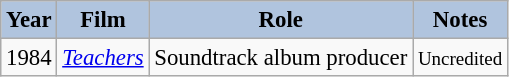<table class="wikitable" style="font-size:95%;">
<tr>
<th style="background:#B0C4DE;">Year</th>
<th style="background:#B0C4DE;">Film</th>
<th style="background:#B0C4DE;">Role</th>
<th style="background:#B0C4DE;">Notes</th>
</tr>
<tr>
<td>1984</td>
<td><em><a href='#'>Teachers</a></em></td>
<td>Soundtrack album producer</td>
<td><small>Uncredited</small></td>
</tr>
</table>
